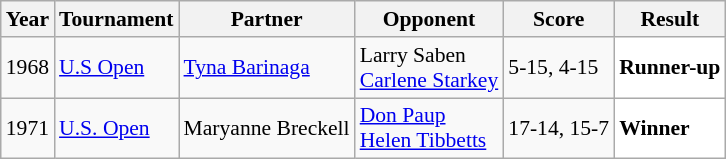<table class="sortable wikitable" style="font-size: 90%;">
<tr>
<th>Year</th>
<th>Tournament</th>
<th>Partner</th>
<th>Opponent</th>
<th>Score</th>
<th>Result</th>
</tr>
<tr>
<td align="center">1968</td>
<td><a href='#'>U.S Open</a></td>
<td> <a href='#'>Tyna Barinaga</a></td>
<td> Larry Saben<br> <a href='#'>Carlene Starkey</a></td>
<td>5-15, 4-15</td>
<td style="text-align:left; background:white"> <strong>Runner-up</strong></td>
</tr>
<tr>
<td align="center">1971</td>
<td><a href='#'>U.S. Open</a></td>
<td> Maryanne Breckell</td>
<td> <a href='#'>Don Paup</a><br> <a href='#'>Helen Tibbetts</a></td>
<td>17-14, 15-7</td>
<td style="text-align:left; background:white"> <strong>Winner</strong></td>
</tr>
</table>
